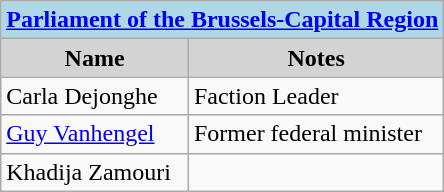<table class="wikitable">
<tr>
<th style="background:LightBlue;" colspan="4"><a href='#'>Parliament of the Brussels-Capital Region</a></th>
</tr>
<tr>
<th style="background:LightGrey;">Name</th>
<th style="background:LightGrey;">Notes</th>
</tr>
<tr>
<td>Carla Dejonghe</td>
<td>Faction Leader</td>
</tr>
<tr>
<td><a href='#'>Guy Vanhengel</a></td>
<td>Former federal minister</td>
</tr>
<tr>
<td>Khadija Zamouri</td>
<td></td>
</tr>
</table>
